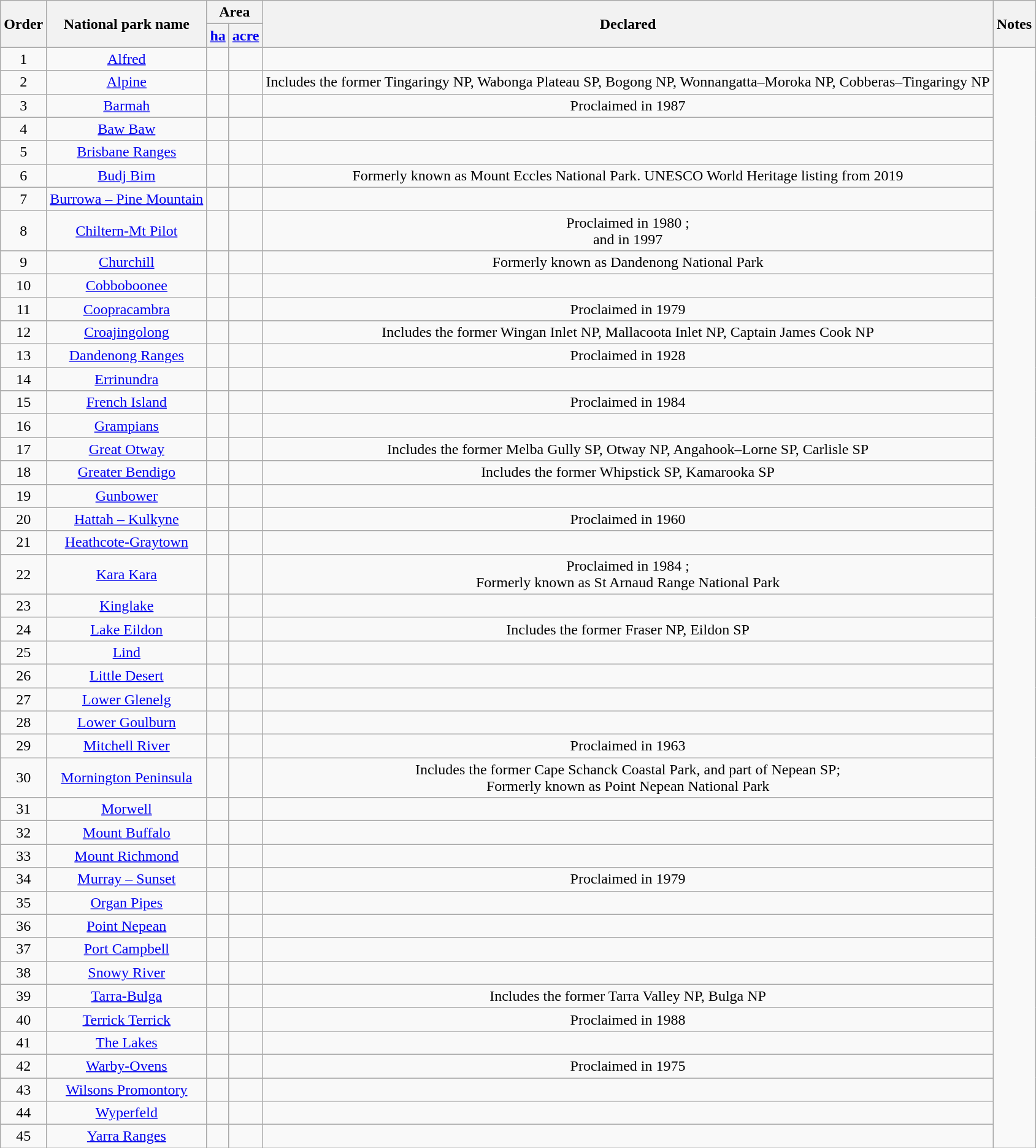<table class="wikitable sortable plainrowheaders" style="text-align:center;">
<tr>
<th scope="col" rowspan="2">Order</th>
<th scope="col" rowspan="2">National park name</th>
<th scope="col" colspan="2">Area</th>
<th scope="col" rowspan="2">Declared<br></th>
<th scope="col" rowspan="2">Notes</th>
</tr>
<tr>
<th scope="col"><a href='#'>ha</a></th>
<th scope="col"><a href='#'>acre</a></th>
</tr>
<tr>
<td scope="row">1</td>
<td><a href='#'>Alfred</a></td>
<td></td>
<td></td>
<td></td>
</tr>
<tr>
<td scope="row">2</td>
<td><a href='#'>Alpine</a></td>
<td></td>
<td></td>
<td>Includes the former Tingaringy NP, Wabonga Plateau SP, Bogong NP, Wonnangatta–Moroka NP, Cobberas–Tingaringy NP</td>
</tr>
<tr>
<td>3</td>
<td><a href='#'>Barmah</a></td>
<td></td>
<td></td>
<td>Proclaimed in 1987 </td>
</tr>
<tr>
<td>4</td>
<td><a href='#'>Baw Baw</a></td>
<td></td>
<td></td>
<td></td>
</tr>
<tr>
<td>5</td>
<td><a href='#'>Brisbane Ranges</a></td>
<td></td>
<td></td>
<td></td>
</tr>
<tr>
<td>6</td>
<td><a href='#'>Budj Bim</a></td>
<td></td>
<td></td>
<td>Formerly known as Mount Eccles National Park. UNESCO World Heritage listing from 2019</td>
</tr>
<tr>
<td>7</td>
<td><a href='#'>Burrowa – Pine Mountain</a></td>
<td></td>
<td></td>
<td></td>
</tr>
<tr>
<td>8</td>
<td><a href='#'>Chiltern-Mt Pilot</a></td>
<td></td>
<td></td>
<td>Proclaimed in 1980 ;<br>and in 1997 </td>
</tr>
<tr>
<td>9</td>
<td><a href='#'>Churchill</a></td>
<td></td>
<td></td>
<td>Formerly known as Dandenong National Park </td>
</tr>
<tr>
<td>10</td>
<td><a href='#'>Cobboboonee</a></td>
<td></td>
<td></td>
<td></td>
</tr>
<tr>
<td>11</td>
<td><a href='#'>Coopracambra</a></td>
<td></td>
<td></td>
<td>Proclaimed in 1979 </td>
</tr>
<tr>
<td>12</td>
<td><a href='#'>Croajingolong</a></td>
<td></td>
<td></td>
<td>Includes the former Wingan Inlet NP, Mallacoota Inlet NP, Captain James Cook NP</td>
</tr>
<tr>
<td>13</td>
<td><a href='#'>Dandenong Ranges</a></td>
<td></td>
<td></td>
<td>Proclaimed in 1928 </td>
</tr>
<tr>
<td>14</td>
<td><a href='#'>Errinundra</a></td>
<td></td>
<td></td>
<td></td>
</tr>
<tr>
<td>15</td>
<td><a href='#'>French Island</a></td>
<td></td>
<td></td>
<td>Proclaimed in 1984 </td>
</tr>
<tr>
<td>16</td>
<td><a href='#'>Grampians</a></td>
<td></td>
<td></td>
<td></td>
</tr>
<tr>
<td>17</td>
<td><a href='#'>Great Otway</a></td>
<td></td>
<td></td>
<td>Includes the former Melba Gully SP, Otway NP, Angahook–Lorne SP, Carlisle SP</td>
</tr>
<tr>
<td>18</td>
<td><a href='#'>Greater Bendigo</a></td>
<td></td>
<td></td>
<td>Includes the former Whipstick SP, Kamarooka SP</td>
</tr>
<tr>
<td>19</td>
<td><a href='#'>Gunbower</a></td>
<td></td>
<td></td>
<td></td>
</tr>
<tr>
<td>20</td>
<td><a href='#'>Hattah – Kulkyne</a></td>
<td></td>
<td></td>
<td>Proclaimed in 1960 </td>
</tr>
<tr>
<td>21</td>
<td><a href='#'>Heathcote-Graytown</a></td>
<td></td>
<td></td>
<td></td>
</tr>
<tr>
<td>22</td>
<td><a href='#'>Kara Kara</a></td>
<td></td>
<td></td>
<td>Proclaimed in 1984 ;<br>Formerly known as St Arnaud Range National Park </td>
</tr>
<tr>
<td>23</td>
<td><a href='#'>Kinglake</a></td>
<td></td>
<td></td>
<td></td>
</tr>
<tr>
<td>24</td>
<td><a href='#'>Lake Eildon</a></td>
<td></td>
<td></td>
<td>Includes the former Fraser NP, Eildon SP</td>
</tr>
<tr>
<td>25</td>
<td><a href='#'>Lind</a></td>
<td></td>
<td></td>
<td></td>
</tr>
<tr>
<td>26</td>
<td><a href='#'>Little Desert</a></td>
<td></td>
<td></td>
<td></td>
</tr>
<tr>
<td>27</td>
<td><a href='#'>Lower Glenelg</a></td>
<td></td>
<td></td>
<td></td>
</tr>
<tr>
<td>28</td>
<td><a href='#'>Lower Goulburn</a></td>
<td></td>
<td></td>
<td></td>
</tr>
<tr>
<td>29</td>
<td><a href='#'>Mitchell River</a></td>
<td></td>
<td></td>
<td>Proclaimed in 1963 </td>
</tr>
<tr>
<td>30</td>
<td><a href='#'>Mornington Peninsula</a></td>
<td></td>
<td></td>
<td>Includes the former Cape Schanck Coastal Park, and part of Nepean SP;<br>Formerly known as Point Nepean National Park </td>
</tr>
<tr>
<td>31</td>
<td><a href='#'>Morwell</a></td>
<td></td>
<td></td>
<td></td>
</tr>
<tr>
<td>32</td>
<td><a href='#'>Mount Buffalo</a></td>
<td></td>
<td></td>
<td></td>
</tr>
<tr>
<td>33</td>
<td><a href='#'>Mount Richmond</a></td>
<td></td>
<td></td>
<td></td>
</tr>
<tr>
<td>34</td>
<td><a href='#'>Murray – Sunset</a></td>
<td></td>
<td></td>
<td>Proclaimed in 1979 </td>
</tr>
<tr>
<td>35</td>
<td><a href='#'>Organ Pipes</a></td>
<td></td>
<td></td>
<td></td>
</tr>
<tr>
<td>36</td>
<td><a href='#'>Point Nepean</a></td>
<td></td>
<td></td>
<td></td>
</tr>
<tr>
<td>37</td>
<td><a href='#'>Port Campbell</a></td>
<td></td>
<td></td>
<td></td>
</tr>
<tr>
<td>38</td>
<td><a href='#'>Snowy River</a></td>
<td></td>
<td></td>
<td></td>
</tr>
<tr>
<td>39</td>
<td><a href='#'>Tarra-Bulga</a></td>
<td></td>
<td></td>
<td>Includes the former Tarra Valley NP, Bulga NP</td>
</tr>
<tr>
<td>40</td>
<td><a href='#'>Terrick Terrick</a></td>
<td></td>
<td></td>
<td>Proclaimed in 1988 </td>
</tr>
<tr>
<td>41</td>
<td><a href='#'>The Lakes</a></td>
<td></td>
<td></td>
<td></td>
</tr>
<tr>
<td>42</td>
<td><a href='#'>Warby-Ovens</a></td>
<td></td>
<td></td>
<td>Proclaimed in 1975 </td>
</tr>
<tr>
<td>43</td>
<td><a href='#'>Wilsons Promontory</a></td>
<td></td>
<td></td>
<td></td>
</tr>
<tr>
<td>44</td>
<td><a href='#'>Wyperfeld</a></td>
<td></td>
<td></td>
<td></td>
</tr>
<tr>
<td>45</td>
<td><a href='#'>Yarra Ranges</a></td>
<td></td>
<td></td>
<td></td>
</tr>
</table>
